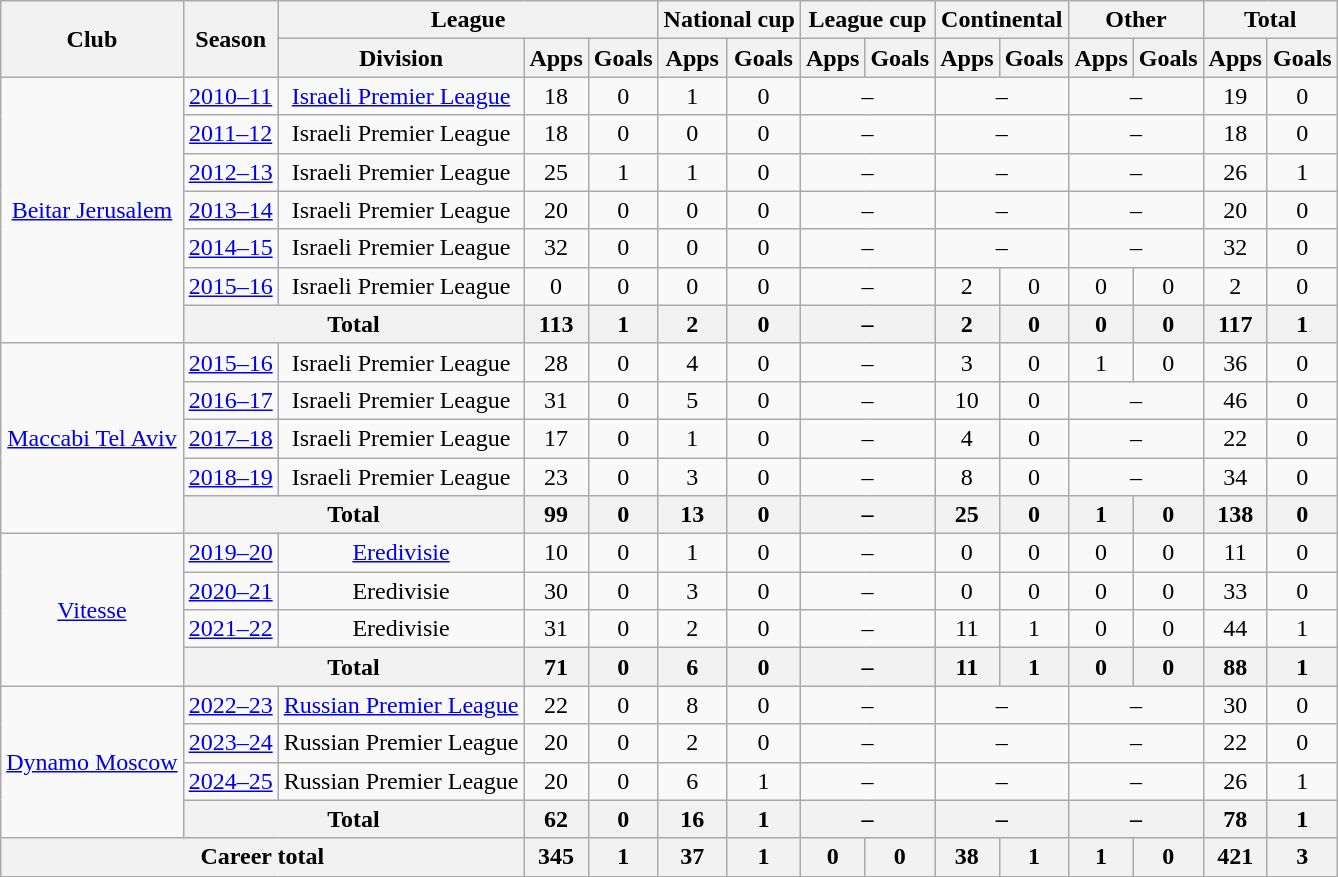<table class="wikitable" style="text-align: center;">
<tr>
<th rowspan=2>Club</th>
<th rowspan=2>Season</th>
<th colspan=3>League</th>
<th colspan=2>National cup</th>
<th colspan=2>League cup</th>
<th colspan=2>Continental</th>
<th colspan=2>Other</th>
<th colspan=2>Total</th>
</tr>
<tr>
<th>Division</th>
<th>Apps</th>
<th>Goals</th>
<th>Apps</th>
<th>Goals</th>
<th>Apps</th>
<th>Goals</th>
<th>Apps</th>
<th>Goals</th>
<th>Apps</th>
<th>Goals</th>
<th>Apps</th>
<th>Goals</th>
</tr>
<tr>
<td rowspan=7><a href='#'>Beitar Jerusalem</a></td>
<td><a href='#'>2010–11</a></td>
<td><a href='#'>Israeli Premier League</a></td>
<td>18</td>
<td>0</td>
<td>1</td>
<td>0</td>
<td colspan="2">–</td>
<td colspan="2">–</td>
<td colspan=2>–</td>
<td>19</td>
<td>0</td>
</tr>
<tr>
<td><a href='#'>2011–12</a></td>
<td>Israeli Premier League</td>
<td>18</td>
<td>0</td>
<td>0</td>
<td>0</td>
<td colspan="2">–</td>
<td colspan="2">–</td>
<td colspan="2">–</td>
<td>18</td>
<td>0</td>
</tr>
<tr>
<td><a href='#'>2012–13</a></td>
<td>Israeli Premier League</td>
<td>25</td>
<td>1</td>
<td>1</td>
<td>0</td>
<td colspan="2">–</td>
<td colspan="2">–</td>
<td colspan="2">–</td>
<td>26</td>
<td>1</td>
</tr>
<tr>
<td><a href='#'>2013–14</a></td>
<td>Israeli Premier League</td>
<td>20</td>
<td>0</td>
<td>0</td>
<td>0</td>
<td colspan="2">–</td>
<td colspan="2">–</td>
<td colspan="2">–</td>
<td>20</td>
<td>0</td>
</tr>
<tr>
<td><a href='#'>2014–15</a></td>
<td>Israeli Premier League</td>
<td>32</td>
<td>0</td>
<td>0</td>
<td>0</td>
<td colspan="2">–</td>
<td colspan="2">–</td>
<td colspan="2">–</td>
<td>32</td>
<td>0</td>
</tr>
<tr>
<td><a href='#'>2015–16</a></td>
<td>Israeli Premier League</td>
<td>0</td>
<td>0</td>
<td>0</td>
<td>0</td>
<td colspan="2">–</td>
<td>2</td>
<td>0</td>
<td>0</td>
<td>0</td>
<td>2</td>
<td>0</td>
</tr>
<tr>
<th colspan="2">Total</th>
<th>113</th>
<th>1</th>
<th>2</th>
<th>0</th>
<th colspan="2">–</th>
<th>2</th>
<th>0</th>
<th>0</th>
<th>0</th>
<th>117</th>
<th>1</th>
</tr>
<tr>
<td rowspan=5><a href='#'>Maccabi Tel Aviv</a></td>
<td><a href='#'>2015–16</a></td>
<td>Israeli Premier League</td>
<td>28</td>
<td>0</td>
<td>4</td>
<td>0</td>
<td colspan="2">–</td>
<td>3</td>
<td>0</td>
<td>1</td>
<td>0</td>
<td>36</td>
<td>0</td>
</tr>
<tr>
<td><a href='#'>2016–17</a></td>
<td>Israeli Premier League</td>
<td>31</td>
<td>0</td>
<td>5</td>
<td>0</td>
<td colspan=2>–</td>
<td>10</td>
<td>0</td>
<td colspan="2">–</td>
<td>46</td>
<td>0</td>
</tr>
<tr>
<td><a href='#'>2017–18</a></td>
<td>Israeli Premier League</td>
<td>17</td>
<td>0</td>
<td>1</td>
<td>0</td>
<td colspan=2>–</td>
<td>4</td>
<td>0</td>
<td colspan="2">–</td>
<td>22</td>
<td>0</td>
</tr>
<tr>
<td><a href='#'>2018–19</a></td>
<td>Israeli Premier League</td>
<td>23</td>
<td>0</td>
<td>3</td>
<td>0</td>
<td colspan=2>–</td>
<td>8</td>
<td>0</td>
<td colspan="2">–</td>
<td>34</td>
<td>0</td>
</tr>
<tr>
<th colspan="2">Total</th>
<th>99</th>
<th>0</th>
<th>13</th>
<th>0</th>
<th colspan="2">–</th>
<th>25</th>
<th>0</th>
<th>1</th>
<th>0</th>
<th>138</th>
<th>0</th>
</tr>
<tr>
<td rowspan=4><a href='#'>Vitesse</a></td>
<td><a href='#'>2019–20</a></td>
<td><a href='#'>Eredivisie</a></td>
<td>10</td>
<td>0</td>
<td>1</td>
<td>0</td>
<td colspan="2">–</td>
<td>0</td>
<td>0</td>
<td>0</td>
<td>0</td>
<td>11</td>
<td>0</td>
</tr>
<tr>
<td><a href='#'>2020–21</a></td>
<td>Eredivisie</td>
<td>30</td>
<td>0</td>
<td>3</td>
<td>0</td>
<td colspan="2">–</td>
<td>0</td>
<td>0</td>
<td>0</td>
<td>0</td>
<td>33</td>
<td>0</td>
</tr>
<tr>
<td><a href='#'>2021–22</a></td>
<td>Eredivisie</td>
<td>31</td>
<td>0</td>
<td>2</td>
<td>0</td>
<td colspan="2">–</td>
<td>11</td>
<td>1</td>
<td>0</td>
<td>0</td>
<td>44</td>
<td>1</td>
</tr>
<tr>
<th colspan="2">Total</th>
<th>71</th>
<th>0</th>
<th>6</th>
<th>0</th>
<th colspan="2">–</th>
<th>11</th>
<th>1</th>
<th>0</th>
<th>0</th>
<th>88</th>
<th>1</th>
</tr>
<tr>
<td rowspan="4"><a href='#'>Dynamo Moscow</a></td>
<td><a href='#'>2022–23</a></td>
<td><a href='#'>Russian Premier League</a></td>
<td>22</td>
<td>0</td>
<td>8</td>
<td>0</td>
<td colspan="2">–</td>
<td colspan="2">–</td>
<td colspan="2">–</td>
<td>30</td>
<td>0</td>
</tr>
<tr>
<td><a href='#'>2023–24</a></td>
<td>Russian Premier League</td>
<td>20</td>
<td>0</td>
<td>2</td>
<td>0</td>
<td colspan="2">–</td>
<td colspan="2">–</td>
<td colspan="2">–</td>
<td>22</td>
<td>0</td>
</tr>
<tr>
<td><a href='#'>2024–25</a></td>
<td>Russian Premier League</td>
<td>20</td>
<td>0</td>
<td>6</td>
<td>1</td>
<td colspan="2">–</td>
<td colspan="2">–</td>
<td colspan="2">–</td>
<td>26</td>
<td>1</td>
</tr>
<tr>
<th colspan="2">Total</th>
<th>62</th>
<th>0</th>
<th>16</th>
<th>1</th>
<th colspan="2">–</th>
<th colspan="2">–</th>
<th colspan="2">–</th>
<th>78</th>
<th>1</th>
</tr>
<tr>
<th colspan="3">Career total</th>
<th>345</th>
<th>1</th>
<th>37</th>
<th>1</th>
<th>0</th>
<th>0</th>
<th>38</th>
<th>1</th>
<th>1</th>
<th>0</th>
<th>421</th>
<th>3</th>
</tr>
</table>
